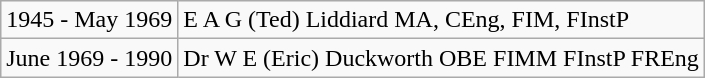<table class="wikitable">
<tr>
<td scope="row">1945 - May 1969</td>
<td>E A G (Ted) Liddiard MA, CEng, FIM, FInstP</td>
</tr>
<tr>
<td scope="row">June 1969 - 1990</td>
<td>Dr W E (Eric) Duckworth OBE FIMM FInstP FREng </td>
</tr>
</table>
